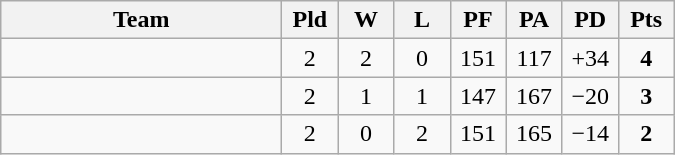<table class=wikitable style="text-align:center">
<tr>
<th width=180>Team</th>
<th width=30>Pld</th>
<th width=30>W</th>
<th width=30>L</th>
<th width=30>PF</th>
<th width=30>PA</th>
<th width=30>PD</th>
<th width=30>Pts</th>
</tr>
<tr align=center>
<td align=left></td>
<td>2</td>
<td>2</td>
<td>0</td>
<td>151</td>
<td>117</td>
<td>+34</td>
<td><strong>4</strong></td>
</tr>
<tr align=center>
<td align=left></td>
<td>2</td>
<td>1</td>
<td>1</td>
<td>147</td>
<td>167</td>
<td>−20</td>
<td><strong>3</strong></td>
</tr>
<tr align=center>
<td align=left></td>
<td>2</td>
<td>0</td>
<td>2</td>
<td>151</td>
<td>165</td>
<td>−14</td>
<td><strong>2</strong></td>
</tr>
</table>
